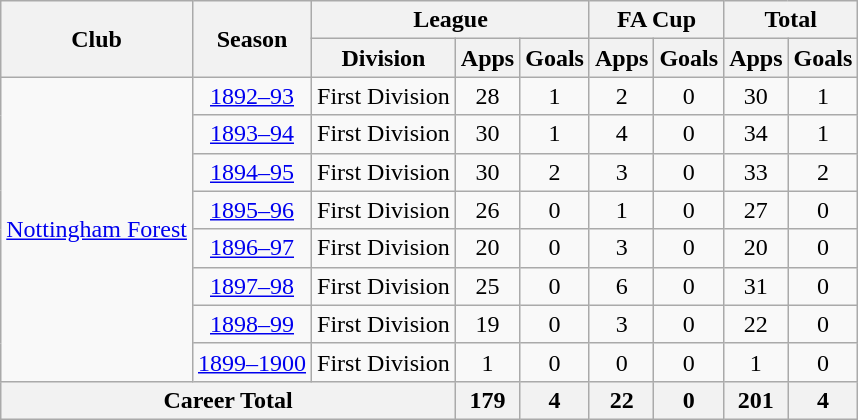<table class="wikitable" style="text-align: center;">
<tr>
<th rowspan="2">Club</th>
<th rowspan="2">Season</th>
<th colspan="3">League</th>
<th colspan="2">FA Cup</th>
<th colspan="2">Total</th>
</tr>
<tr>
<th>Division</th>
<th>Apps</th>
<th>Goals</th>
<th>Apps</th>
<th>Goals</th>
<th>Apps</th>
<th>Goals</th>
</tr>
<tr>
<td rowspan=8><a href='#'>Nottingham Forest</a></td>
<td><a href='#'>1892–93</a></td>
<td>First Division</td>
<td>28</td>
<td>1</td>
<td>2</td>
<td>0</td>
<td>30</td>
<td>1</td>
</tr>
<tr>
<td><a href='#'>1893–94</a></td>
<td>First Division</td>
<td>30</td>
<td>1</td>
<td>4</td>
<td>0</td>
<td>34</td>
<td>1</td>
</tr>
<tr>
<td><a href='#'>1894–95</a></td>
<td>First Division</td>
<td>30</td>
<td>2</td>
<td>3</td>
<td>0</td>
<td>33</td>
<td>2</td>
</tr>
<tr>
<td><a href='#'>1895–96</a></td>
<td>First Division</td>
<td>26</td>
<td>0</td>
<td>1</td>
<td>0</td>
<td>27</td>
<td>0</td>
</tr>
<tr>
<td><a href='#'>1896–97</a></td>
<td>First Division</td>
<td>20</td>
<td>0</td>
<td>3</td>
<td>0</td>
<td>20</td>
<td>0</td>
</tr>
<tr>
<td><a href='#'>1897–98</a></td>
<td>First Division</td>
<td>25</td>
<td>0</td>
<td>6</td>
<td>0</td>
<td>31</td>
<td>0</td>
</tr>
<tr>
<td><a href='#'>1898–99</a></td>
<td>First Division</td>
<td>19</td>
<td>0</td>
<td>3</td>
<td>0</td>
<td>22</td>
<td>0</td>
</tr>
<tr>
<td><a href='#'>1899–1900</a></td>
<td>First Division</td>
<td>1</td>
<td>0</td>
<td>0</td>
<td>0</td>
<td>1</td>
<td>0</td>
</tr>
<tr>
<th colspan="3">Career Total</th>
<th>179</th>
<th>4</th>
<th>22</th>
<th>0</th>
<th>201</th>
<th>4</th>
</tr>
</table>
